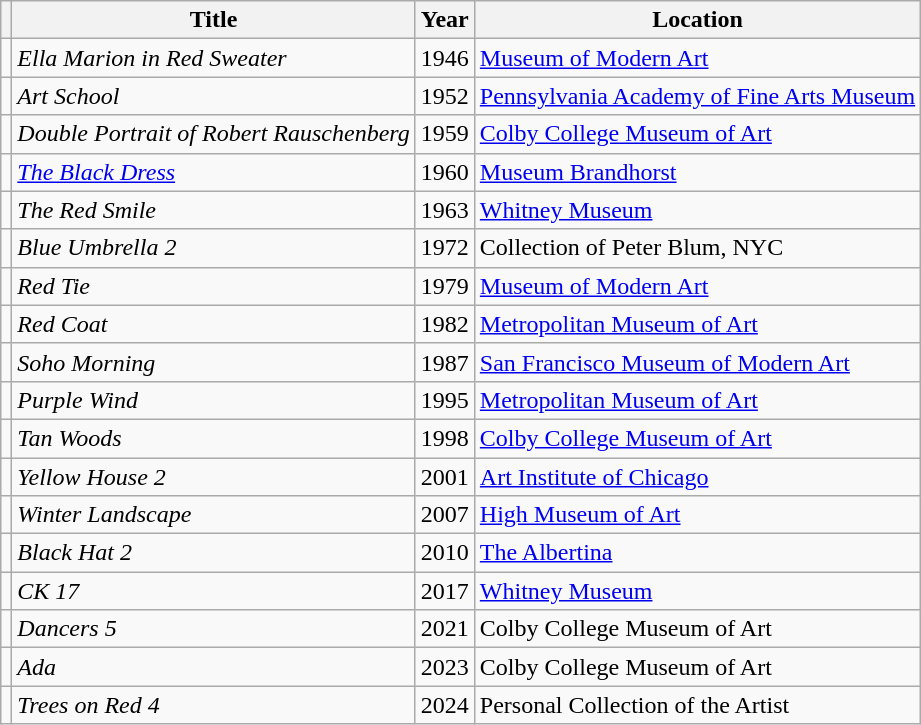<table class="wikitable">
<tr>
<th></th>
<th>Title</th>
<th>Year</th>
<th>Location</th>
</tr>
<tr>
<td></td>
<td><em>Ella Marion in Red Sweater</em></td>
<td>1946</td>
<td><a href='#'>Museum of Modern Art</a></td>
</tr>
<tr>
<td></td>
<td><em>Art School</em></td>
<td>1952</td>
<td><a href='#'>Pennsylvania Academy of Fine Arts Museum</a></td>
</tr>
<tr>
<td></td>
<td><em>Double Portrait of Robert Rauschenberg</em></td>
<td>1959</td>
<td><a href='#'>Colby College Museum of Art</a></td>
</tr>
<tr>
<td></td>
<td><em><a href='#'>The Black Dress</a></em></td>
<td>1960</td>
<td><a href='#'>Museum Brandhorst</a></td>
</tr>
<tr>
<td></td>
<td><em>The Red Smile</em></td>
<td>1963</td>
<td><a href='#'>Whitney Museum</a></td>
</tr>
<tr>
<td></td>
<td><em>Blue Umbrella 2</em></td>
<td>1972</td>
<td>Collection of Peter Blum, NYC</td>
</tr>
<tr>
<td></td>
<td><em>Red Tie</em></td>
<td>1979</td>
<td><a href='#'>Museum of Modern Art</a></td>
</tr>
<tr>
<td></td>
<td><em>Red Coat</em></td>
<td>1982</td>
<td><a href='#'>Metropolitan Museum of Art</a></td>
</tr>
<tr>
<td></td>
<td><em>Soho Morning</em></td>
<td>1987</td>
<td><a href='#'>San Francisco Museum of Modern Art</a></td>
</tr>
<tr>
<td></td>
<td><em>Purple Wind</em></td>
<td>1995</td>
<td><a href='#'>Metropolitan Museum of Art</a></td>
</tr>
<tr>
<td></td>
<td><em>Tan Woods</em></td>
<td>1998</td>
<td><a href='#'>Colby College Museum of Art</a></td>
</tr>
<tr>
<td></td>
<td><em>Yellow House 2</em></td>
<td>2001</td>
<td><a href='#'>Art Institute of Chicago</a></td>
</tr>
<tr>
<td></td>
<td><em>Winter Landscape</em></td>
<td>2007</td>
<td><a href='#'>High Museum of Art</a></td>
</tr>
<tr>
<td></td>
<td><em>Black Hat 2</em></td>
<td>2010</td>
<td><a href='#'>The Albertina</a></td>
</tr>
<tr>
<td></td>
<td><em>CK 17</em></td>
<td>2017</td>
<td><a href='#'>Whitney Museum</a></td>
</tr>
<tr>
<td></td>
<td><em>Dancers 5</em></td>
<td>2021</td>
<td>Colby College Museum of Art</td>
</tr>
<tr>
<td></td>
<td><em>Ada</em></td>
<td>2023</td>
<td>Colby College Museum of Art</td>
</tr>
<tr>
<td></td>
<td><em>Trees on Red 4</em></td>
<td>2024</td>
<td>Personal Collection of the Artist</td>
</tr>
</table>
